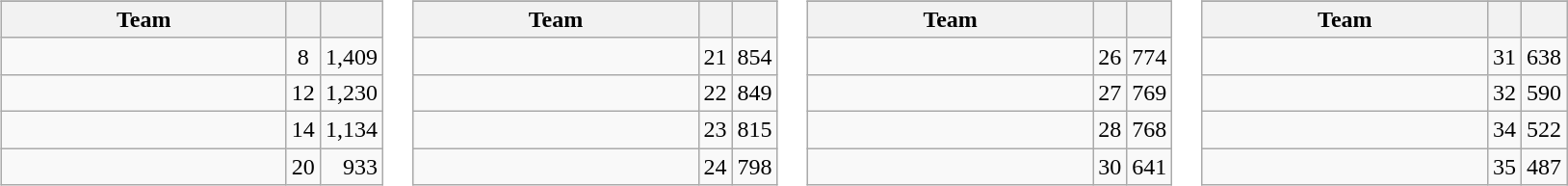<table>
<tr style="vertical-align:top">
<td><br><table class="wikitable">
<tr>
</tr>
<tr>
<th width="190">Team</th>
<th></th>
<th></th>
</tr>
<tr>
<td></td>
<td align="center">8</td>
<td align="right">1,409</td>
</tr>
<tr>
<td></td>
<td align="center">12</td>
<td align="right">1,230</td>
</tr>
<tr>
<td></td>
<td align="center">14</td>
<td align="right">1,134</td>
</tr>
<tr>
<td></td>
<td align="center">20</td>
<td align="right">933</td>
</tr>
</table>
</td>
<td><br><table class="wikitable">
<tr>
</tr>
<tr>
<th width="190">Team</th>
<th></th>
<th></th>
</tr>
<tr>
<td></td>
<td align="center">21</td>
<td align="right">854</td>
</tr>
<tr>
<td></td>
<td align="center">22</td>
<td align="right">849</td>
</tr>
<tr>
<td></td>
<td align="center">23</td>
<td align="right">815</td>
</tr>
<tr>
<td></td>
<td align="center">24</td>
<td align="right">798</td>
</tr>
</table>
</td>
<td><br><table class="wikitable">
<tr>
</tr>
<tr>
<th width="190">Team</th>
<th></th>
<th></th>
</tr>
<tr>
<td></td>
<td align="center">26</td>
<td align="right">774</td>
</tr>
<tr>
<td></td>
<td align="center">27</td>
<td align="right">769</td>
</tr>
<tr>
<td></td>
<td align="center">28</td>
<td align="right">768</td>
</tr>
<tr>
<td></td>
<td align="center">30</td>
<td align="right">641</td>
</tr>
</table>
</td>
<td><br><table class="wikitable">
<tr>
</tr>
<tr>
<th width="190">Team</th>
<th></th>
<th></th>
</tr>
<tr>
<td></td>
<td align="center">31</td>
<td align="right">638</td>
</tr>
<tr>
<td></td>
<td align="center">32</td>
<td align="right">590</td>
</tr>
<tr>
<td></td>
<td align="center">34</td>
<td align="right">522</td>
</tr>
<tr>
<td></td>
<td align="center">35</td>
<td align="right">487</td>
</tr>
</table>
</td>
</tr>
</table>
